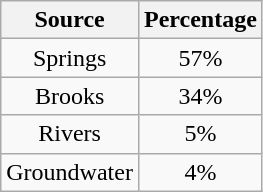<table class="wikitable" style="text-align:center;">
<tr>
<th>Source</th>
<th>Percentage</th>
</tr>
<tr>
<td>Springs</td>
<td>57%</td>
</tr>
<tr>
<td>Brooks</td>
<td>34%</td>
</tr>
<tr>
<td>Rivers</td>
<td>5%</td>
</tr>
<tr>
<td>Groundwater</td>
<td>4%</td>
</tr>
</table>
